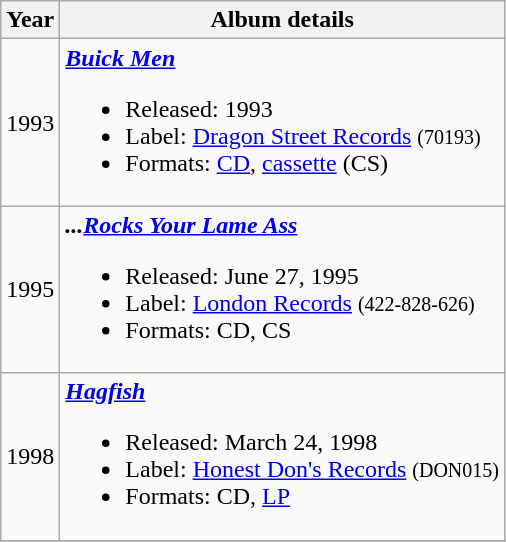<table class="wikitable">
<tr>
<th rowspan="1">Year</th>
<th rowspan="1">Album details</th>
</tr>
<tr>
<td>1993</td>
<td><strong><em><a href='#'>Buick Men</a></em></strong><br><ul><li>Released: 1993</li><li>Label: <a href='#'>Dragon Street Records</a> <small>(70193)</small></li><li>Formats: <a href='#'>CD</a>, <a href='#'>cassette</a> (CS)</li></ul></td>
</tr>
<tr>
<td>1995</td>
<td><strong><em>...<a href='#'>Rocks Your Lame Ass</a></em></strong><br><ul><li>Released: June 27, 1995</li><li>Label: <a href='#'>London Records</a> <small>(422-828-626)</small></li><li>Formats: CD, CS</li></ul></td>
</tr>
<tr>
<td>1998</td>
<td><strong><em><a href='#'>Hagfish</a></em></strong><br><ul><li>Released: March 24, 1998</li><li>Label: <a href='#'>Honest Don's Records</a> <small>(DON015)</small></li><li>Formats: CD, <a href='#'>LP</a></li></ul></td>
</tr>
<tr>
</tr>
</table>
